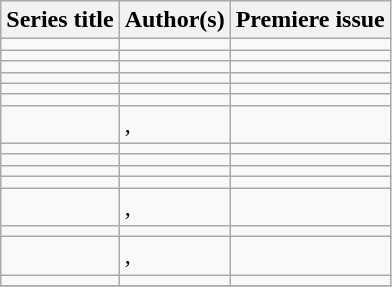<table class="wikitable sortable">
<tr>
<th scope="col">Series title</th>
<th scope="col">Author(s)</th>
<th scope="col">Premiere issue</th>
</tr>
<tr>
<td></td>
<td></td>
<td></td>
</tr>
<tr>
<td></td>
<td></td>
<td></td>
</tr>
<tr>
<td></td>
<td></td>
<td></td>
</tr>
<tr>
<td></td>
<td> </td>
<td></td>
</tr>
<tr>
<td></td>
<td></td>
<td></td>
</tr>
<tr>
<td></td>
<td></td>
<td></td>
</tr>
<tr>
<td></td>
<td>, </td>
<td></td>
</tr>
<tr>
<td></td>
<td></td>
<td></td>
</tr>
<tr>
<td></td>
<td></td>
<td></td>
</tr>
<tr>
<td></td>
<td></td>
<td></td>
</tr>
<tr>
<td></td>
<td></td>
<td></td>
</tr>
<tr>
<td></td>
<td>, </td>
<td></td>
</tr>
<tr>
<td></td>
<td></td>
<td></td>
</tr>
<tr>
<td></td>
<td>, </td>
<td></td>
</tr>
<tr>
<td></td>
<td></td>
<td></td>
</tr>
<tr>
</tr>
</table>
